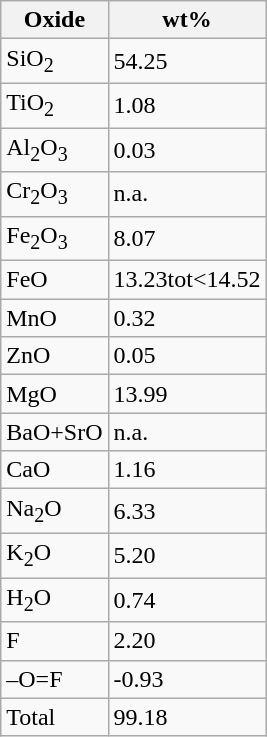<table class="wikitable">
<tr>
<th>Oxide</th>
<th>wt%</th>
</tr>
<tr>
<td>SiO<sub>2</sub></td>
<td>54.25</td>
</tr>
<tr>
<td>TiO<sub>2</sub></td>
<td>1.08</td>
</tr>
<tr>
<td>Al<sub>2</sub>O<sub>3</sub></td>
<td>0.03</td>
</tr>
<tr>
<td>Cr<sub>2</sub>O<sub>3</sub></td>
<td>n.a.</td>
</tr>
<tr>
<td>Fe<sub>2</sub>O<sub>3</sub></td>
<td>8.07</td>
</tr>
<tr>
<td>FeO</td>
<td>13.23<FeO<sub>tot</sub><14.52</td>
</tr>
<tr>
<td>MnO</td>
<td>0.32</td>
</tr>
<tr>
<td>ZnO</td>
<td>0.05</td>
</tr>
<tr>
<td>MgO</td>
<td>13.99</td>
</tr>
<tr>
<td>BaO+SrO</td>
<td>n.a.</td>
</tr>
<tr>
<td>CaO</td>
<td>1.16</td>
</tr>
<tr>
<td>Na<sub>2</sub>O</td>
<td>6.33</td>
</tr>
<tr>
<td>K<sub>2</sub>O</td>
<td>5.20</td>
</tr>
<tr>
<td>H<sub>2</sub>O</td>
<td>0.74</td>
</tr>
<tr>
<td>F</td>
<td>2.20</td>
</tr>
<tr>
<td>–O=F</td>
<td>-0.93</td>
</tr>
<tr>
<td>Total</td>
<td>99.18</td>
</tr>
</table>
